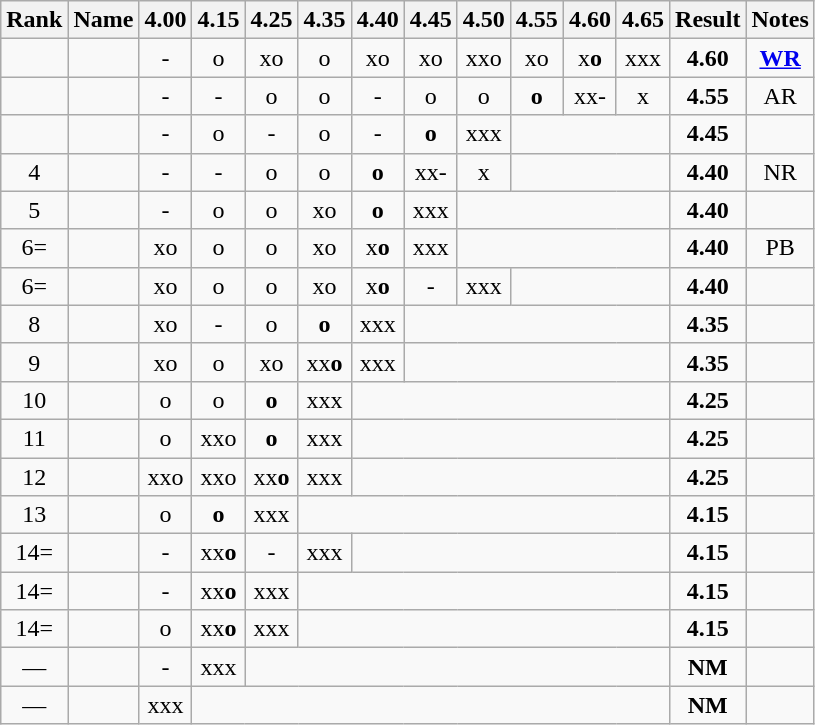<table class="sortable wikitable">
<tr>
<th>Rank</th>
<th>Name</th>
<th>4.00</th>
<th>4.15</th>
<th>4.25</th>
<th>4.35</th>
<th>4.40</th>
<th>4.45</th>
<th>4.50</th>
<th>4.55</th>
<th>4.60</th>
<th>4.65</th>
<th>Result</th>
<th>Notes</th>
</tr>
<tr align="center">
<td></td>
<td align="left"></td>
<td>-</td>
<td>o</td>
<td>xo</td>
<td>o</td>
<td>xo</td>
<td>xo</td>
<td>xxo</td>
<td>xo</td>
<td>x<strong>o</strong></td>
<td>xxx</td>
<td><strong>4.60</strong></td>
<td><strong><a href='#'>WR</a></strong></td>
</tr>
<tr align="center">
<td></td>
<td align="left"></td>
<td>-</td>
<td>-</td>
<td>o</td>
<td>o</td>
<td>-</td>
<td>o</td>
<td>o</td>
<td><strong>o</strong></td>
<td>xx-</td>
<td>x</td>
<td><strong>4.55</strong></td>
<td>AR</td>
</tr>
<tr align="center">
<td></td>
<td align="left"></td>
<td>-</td>
<td>o</td>
<td>-</td>
<td>o</td>
<td>-</td>
<td><strong>o</strong></td>
<td>xxx</td>
<td colspan="3"></td>
<td><strong>4.45</strong></td>
<td></td>
</tr>
<tr align="center">
<td>4</td>
<td align="left"></td>
<td>-</td>
<td>-</td>
<td>o</td>
<td>o</td>
<td><strong>o</strong></td>
<td>xx-</td>
<td>x</td>
<td colspan="3"></td>
<td><strong>4.40</strong></td>
<td>NR</td>
</tr>
<tr align="center">
<td>5</td>
<td align="left"></td>
<td>-</td>
<td>o</td>
<td>o</td>
<td>xo</td>
<td><strong>o</strong></td>
<td>xxx</td>
<td colspan="4"></td>
<td><strong>4.40</strong></td>
<td></td>
</tr>
<tr align="center">
<td>6=</td>
<td align="left"></td>
<td>xo</td>
<td>o</td>
<td>o</td>
<td>xo</td>
<td>x<strong>o</strong></td>
<td>xxx</td>
<td colspan="4"></td>
<td><strong>4.40</strong></td>
<td>PB</td>
</tr>
<tr align="center">
<td>6=</td>
<td align="left"></td>
<td>xo</td>
<td>o</td>
<td>o</td>
<td>xo</td>
<td>x<strong>o</strong></td>
<td>-</td>
<td>xxx</td>
<td colspan="3"></td>
<td><strong>4.40</strong></td>
<td></td>
</tr>
<tr align="center">
<td>8</td>
<td align="left"></td>
<td>xo</td>
<td>-</td>
<td>o</td>
<td><strong>o</strong></td>
<td>xxx</td>
<td colspan="5"></td>
<td><strong>4.35</strong></td>
<td></td>
</tr>
<tr align="center">
<td>9</td>
<td align="left"></td>
<td>xo</td>
<td>o</td>
<td>xo</td>
<td>xx<strong>o</strong></td>
<td>xxx</td>
<td colspan="5"></td>
<td><strong>4.35</strong></td>
<td></td>
</tr>
<tr align="center">
<td>10</td>
<td align="left"></td>
<td>o</td>
<td>o</td>
<td><strong>o</strong></td>
<td>xxx</td>
<td colspan="6"></td>
<td><strong>4.25</strong></td>
<td></td>
</tr>
<tr align="center">
<td>11</td>
<td align="left"></td>
<td>o</td>
<td>xxo</td>
<td><strong>o</strong></td>
<td>xxx</td>
<td colspan="6"></td>
<td><strong>4.25</strong></td>
<td></td>
</tr>
<tr align="center">
<td>12</td>
<td align="left"></td>
<td>xxo</td>
<td>xxo</td>
<td>xx<strong>o</strong></td>
<td>xxx</td>
<td colspan="6"></td>
<td><strong>4.25</strong></td>
<td></td>
</tr>
<tr align="center">
<td>13</td>
<td align="left"></td>
<td>o</td>
<td><strong>o</strong></td>
<td>xxx</td>
<td colspan="7"></td>
<td><strong>4.15</strong></td>
<td></td>
</tr>
<tr align="center">
<td>14=</td>
<td align="left"></td>
<td>-</td>
<td>xx<strong>o</strong></td>
<td>-</td>
<td>xxx</td>
<td colspan="6"></td>
<td><strong>4.15</strong></td>
<td></td>
</tr>
<tr align="center">
<td>14=</td>
<td align="left"></td>
<td>-</td>
<td>xx<strong>o</strong></td>
<td>xxx</td>
<td colspan="7"></td>
<td><strong>4.15</strong></td>
<td></td>
</tr>
<tr align="center">
<td>14=</td>
<td align="left"></td>
<td>o</td>
<td>xx<strong>o</strong></td>
<td>xxx</td>
<td colspan="7"></td>
<td><strong>4.15</strong></td>
<td></td>
</tr>
<tr align="center">
<td>—</td>
<td align="left"></td>
<td>-</td>
<td>xxx</td>
<td colspan="8"></td>
<td><strong>NM</strong></td>
<td></td>
</tr>
<tr align="center">
<td>—</td>
<td align="left"></td>
<td>xxx</td>
<td colspan="9"></td>
<td><strong>NM</strong></td>
<td></td>
</tr>
</table>
